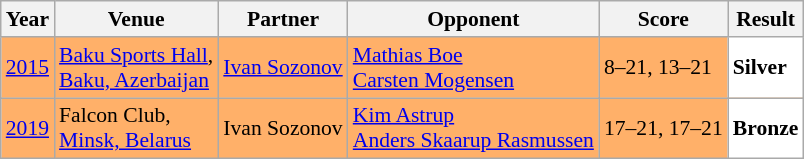<table class="sortable wikitable" style="font-size: 90%;">
<tr>
<th>Year</th>
<th>Venue</th>
<th>Partner</th>
<th>Opponent</th>
<th>Score</th>
<th>Result</th>
</tr>
<tr style="background:#FFB069">
<td align="center"><a href='#'>2015</a></td>
<td align="left"><a href='#'>Baku Sports Hall</a>,<br><a href='#'>Baku, Azerbaijan</a></td>
<td align="left"> <a href='#'>Ivan Sozonov</a></td>
<td align="left"> <a href='#'>Mathias Boe</a> <br>  <a href='#'>Carsten Mogensen</a></td>
<td align="left">8–21, 13–21</td>
<td style="text-align:left; background:white"> <strong>Silver</strong></td>
</tr>
<tr style="background:#FFB069">
<td align="center"><a href='#'>2019</a></td>
<td align="left">Falcon Club,<br><a href='#'>Minsk, Belarus</a></td>
<td align="left"> Ivan Sozonov</td>
<td align="left"> <a href='#'>Kim Astrup</a> <br>  <a href='#'>Anders Skaarup Rasmussen</a></td>
<td align="left">17–21, 17–21</td>
<td style="text-align:left; background:white"> <strong>Bronze</strong></td>
</tr>
</table>
